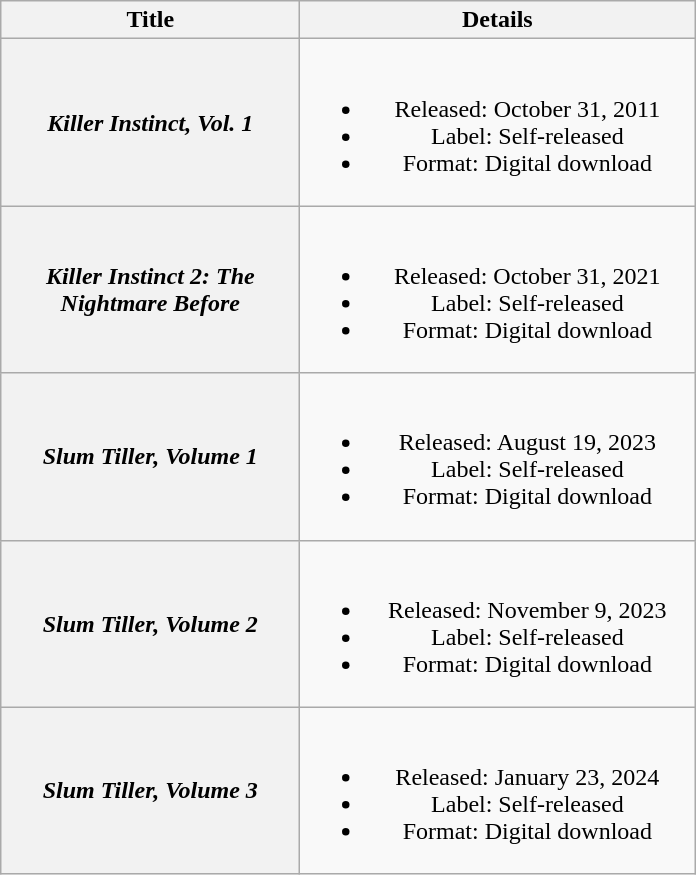<table class="wikitable plainrowheaders" style="text-align:center;">
<tr>
<th scope="col" style="width:12em;">Title</th>
<th scope="col" style="width:16em;">Details</th>
</tr>
<tr>
<th scope="row"><em>Killer Instinct, Vol. 1</em></th>
<td><br><ul><li>Released: October 31, 2011</li><li>Label: Self-released</li><li>Format: Digital download</li></ul></td>
</tr>
<tr>
<th scope="row"><em>Killer Instinct 2: The Nightmare Before</em></th>
<td><br><ul><li>Released: October 31, 2021</li><li>Label: Self-released</li><li>Format: Digital download</li></ul></td>
</tr>
<tr>
<th scope="row"><em>Slum Tiller, Volume 1</em></th>
<td><br><ul><li>Released: August 19, 2023</li><li>Label: Self-released</li><li>Format: Digital download</li></ul></td>
</tr>
<tr>
<th scope="row"><em>Slum Tiller, Volume 2</em></th>
<td><br><ul><li>Released: November 9, 2023</li><li>Label: Self-released</li><li>Format: Digital download</li></ul></td>
</tr>
<tr>
<th scope="row"><em>Slum Tiller, Volume 3</em></th>
<td><br><ul><li>Released: January 23, 2024</li><li>Label: Self-released</li><li>Format: Digital download</li></ul></td>
</tr>
</table>
